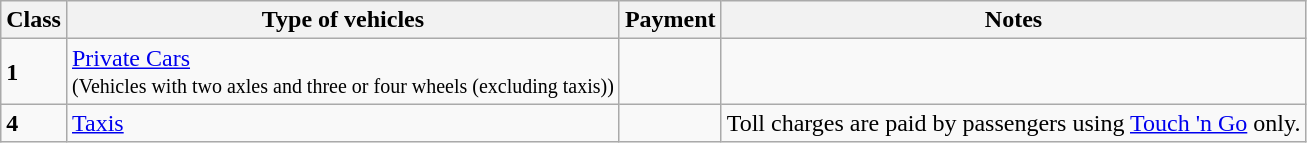<table class="wikitable">
<tr>
<th>Class</th>
<th>Type of vehicles</th>
<th>Payment</th>
<th>Notes</th>
</tr>
<tr>
<td><strong>1</strong></td>
<td><a href='#'>Private Cars</a><br><small>(Vehicles with two axles and three or four wheels (excluding taxis))</small></td>
<td> </td>
<td></td>
</tr>
<tr>
<td><strong>4</strong></td>
<td><a href='#'>Taxis</a></td>
<td> </td>
<td>Toll charges are paid by passengers using <a href='#'>Touch 'n Go</a> only.</td>
</tr>
</table>
